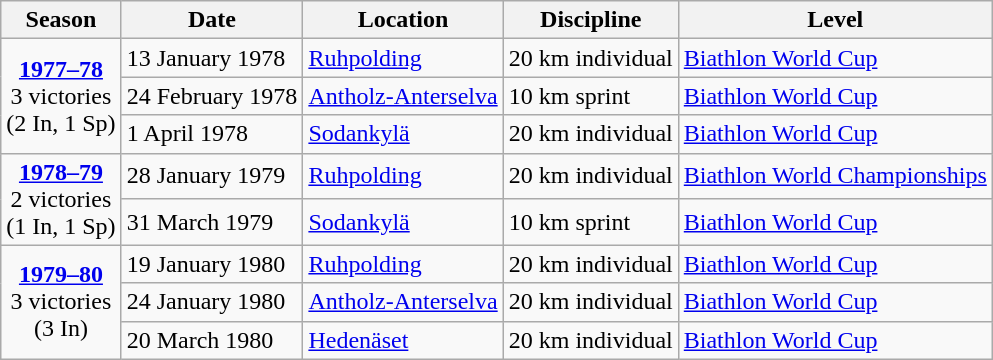<table class="wikitable">
<tr>
<th>Season</th>
<th>Date</th>
<th>Location</th>
<th>Discipline</th>
<th>Level</th>
</tr>
<tr>
<td rowspan="3" style="text-align:center;"><strong><a href='#'>1977–78</a></strong> <br> 3 victories <br> (2 In, 1 Sp)</td>
<td>13 January 1978</td>
<td> <a href='#'>Ruhpolding</a></td>
<td>20 km individual</td>
<td><a href='#'>Biathlon World Cup</a></td>
</tr>
<tr>
<td>24 February 1978</td>
<td> <a href='#'>Antholz-Anterselva</a></td>
<td>10 km sprint</td>
<td><a href='#'>Biathlon World Cup</a></td>
</tr>
<tr>
<td>1 April 1978</td>
<td> <a href='#'>Sodankylä</a></td>
<td>20 km individual</td>
<td><a href='#'>Biathlon World Cup</a></td>
</tr>
<tr>
<td rowspan="2" style="text-align:center;"><strong><a href='#'>1978–79</a></strong> <br> 2 victories <br> (1 In, 1 Sp)</td>
<td>28 January 1979</td>
<td> <a href='#'>Ruhpolding</a></td>
<td>20 km individual</td>
<td><a href='#'>Biathlon World Championships</a></td>
</tr>
<tr>
<td>31 March 1979</td>
<td> <a href='#'>Sodankylä</a></td>
<td>10 km sprint</td>
<td><a href='#'>Biathlon World Cup</a></td>
</tr>
<tr>
<td rowspan="3" style="text-align:center;"><strong><a href='#'>1979–80</a></strong> <br> 3 victories <br> (3 In)</td>
<td>19 January 1980</td>
<td> <a href='#'>Ruhpolding</a></td>
<td>20 km individual</td>
<td><a href='#'>Biathlon World Cup</a></td>
</tr>
<tr>
<td>24 January 1980</td>
<td> <a href='#'>Antholz-Anterselva</a></td>
<td>20 km individual</td>
<td><a href='#'>Biathlon World Cup</a></td>
</tr>
<tr>
<td>20 March 1980</td>
<td> <a href='#'>Hedenäset</a></td>
<td>20 km individual</td>
<td><a href='#'>Biathlon World Cup</a></td>
</tr>
</table>
